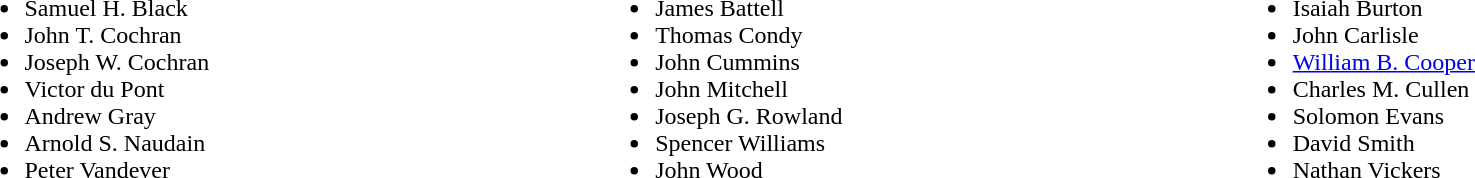<table width=100%>
<tr valign=top>
<td><br><ul><li>Samuel H. Black</li><li>John T. Cochran</li><li>Joseph W. Cochran</li><li>Victor du Pont</li><li>Andrew Gray</li><li>Arnold S. Naudain</li><li>Peter Vandever</li></ul></td>
<td><br><ul><li>James Battell</li><li>Thomas Condy</li><li>John Cummins</li><li>John Mitchell</li><li>Joseph G. Rowland</li><li>Spencer Williams</li><li>John Wood</li></ul></td>
<td><br><ul><li>Isaiah Burton</li><li>John Carlisle</li><li><a href='#'>William B. Cooper</a></li><li>Charles M. Cullen</li><li>Solomon Evans</li><li>David Smith</li><li>Nathan Vickers</li></ul></td>
</tr>
</table>
